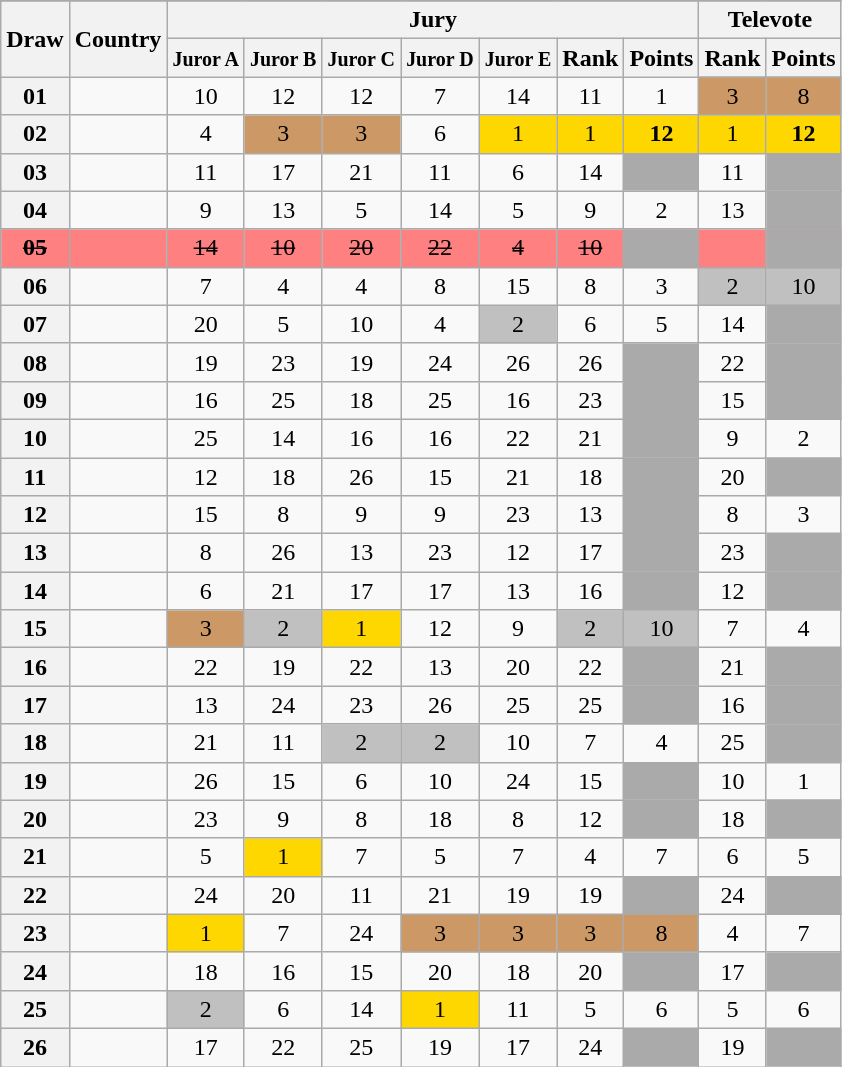<table class="sortable wikitable collapsible plainrowheaders" style="text-align:center;">
<tr>
</tr>
<tr>
<th scope="col" rowspan="2">Draw</th>
<th scope="col" rowspan="2">Country</th>
<th scope="col" colspan="7">Jury</th>
<th scope="col" colspan="2">Televote</th>
</tr>
<tr>
<th scope="col"><small>Juror A</small></th>
<th scope="col"><small>Juror B</small></th>
<th scope="col"><small>Juror C</small></th>
<th scope="col"><small>Juror D</small></th>
<th scope="col"><small>Juror E</small></th>
<th scope="col">Rank</th>
<th scope="col" class="unsortable">Points</th>
<th scope="col">Rank</th>
<th scope="col" class="unsortable">Points</th>
</tr>
<tr>
<th scope="row" style="text-align:center;">01</th>
<td style="text-align:left;"></td>
<td>10</td>
<td>12</td>
<td>12</td>
<td>7</td>
<td>14</td>
<td>11</td>
<td>1</td>
<td style="background:#CC9966;">3</td>
<td style="background:#CC9966;">8</td>
</tr>
<tr>
<th scope="row" style="text-align:center;">02</th>
<td style="text-align:left;"></td>
<td>4</td>
<td style="background:#CC9966;">3</td>
<td style="background:#CC9966;">3</td>
<td>6</td>
<td style="background:gold;">1</td>
<td style="background:gold;">1</td>
<td style="background:gold;"><strong>12</strong></td>
<td style="background:gold;">1</td>
<td style="background:gold;"><strong>12</strong></td>
</tr>
<tr>
<th scope="row" style="text-align:center;">03</th>
<td style="text-align:left;"></td>
<td>11</td>
<td>17</td>
<td>21</td>
<td>11</td>
<td>6</td>
<td>14</td>
<td style="background:#AAAAAA;"></td>
<td>11</td>
<td style="background:#AAAAAA;"></td>
</tr>
<tr>
<th scope="row" style="text-align:center;">04</th>
<td style="text-align:left;"></td>
<td>9</td>
<td>13</td>
<td>5</td>
<td>14</td>
<td>5</td>
<td>9</td>
<td>2</td>
<td>13</td>
<td style="background:#AAAAAA;"></td>
</tr>
<tr style="background:#FE8080">
<th scope="row" style="text-align:center; background:#FE8080"><s>05</s></th>
<td style="text-align:left;"><s></s> </td>
<td><s>14</s></td>
<td><s>10</s></td>
<td><s>20</s></td>
<td><s>22</s></td>
<td><s>4</s></td>
<td><s>10</s></td>
<td style="background:#AAAAAA;"></td>
<td></td>
<td style="background:#AAAAAA;"></td>
</tr>
<tr>
<th scope="row" style="text-align:center;">06</th>
<td style="text-align:left;"></td>
<td>7</td>
<td>4</td>
<td>4</td>
<td>8</td>
<td>15</td>
<td>8</td>
<td>3</td>
<td style="background:silver;">2</td>
<td style="background:silver;">10</td>
</tr>
<tr>
<th scope="row" style="text-align:center;">07</th>
<td style="text-align:left;"></td>
<td>20</td>
<td>5</td>
<td>10</td>
<td>4</td>
<td style="background:silver;">2</td>
<td>6</td>
<td>5</td>
<td>14</td>
<td style="background:#AAAAAA;"></td>
</tr>
<tr>
<th scope="row" style="text-align:center;">08</th>
<td style="text-align:left;"></td>
<td>19</td>
<td>23</td>
<td>19</td>
<td>24</td>
<td>26</td>
<td>26</td>
<td style="background:#AAAAAA;"></td>
<td>22</td>
<td style="background:#AAAAAA;"></td>
</tr>
<tr>
<th scope="row" style="text-align:center;">09</th>
<td style="text-align:left;"></td>
<td>16</td>
<td>25</td>
<td>18</td>
<td>25</td>
<td>16</td>
<td>23</td>
<td style="background:#AAAAAA;"></td>
<td>15</td>
<td style="background:#AAAAAA;"></td>
</tr>
<tr>
<th scope="row" style="text-align:center;">10</th>
<td style="text-align:left;"></td>
<td>25</td>
<td>14</td>
<td>16</td>
<td>16</td>
<td>22</td>
<td>21</td>
<td style="background:#AAAAAA;"></td>
<td>9</td>
<td>2</td>
</tr>
<tr>
<th scope="row" style="text-align:center;">11</th>
<td style="text-align:left;"></td>
<td>12</td>
<td>18</td>
<td>26</td>
<td>15</td>
<td>21</td>
<td>18</td>
<td style="background:#AAAAAA;"></td>
<td>20</td>
<td style="background:#AAAAAA;"></td>
</tr>
<tr>
<th scope="row" style="text-align:center;">12</th>
<td style="text-align:left;"></td>
<td>15</td>
<td>8</td>
<td>9</td>
<td>9</td>
<td>23</td>
<td>13</td>
<td style="background:#AAAAAA;"></td>
<td>8</td>
<td>3</td>
</tr>
<tr>
<th scope="row" style="text-align:center;">13</th>
<td style="text-align:left;"></td>
<td>8</td>
<td>26</td>
<td>13</td>
<td>23</td>
<td>12</td>
<td>17</td>
<td style="background:#AAAAAA;"></td>
<td>23</td>
<td style="background:#AAAAAA;"></td>
</tr>
<tr>
<th scope="row" style="text-align:center;">14</th>
<td style="text-align:left;"></td>
<td>6</td>
<td>21</td>
<td>17</td>
<td>17</td>
<td>13</td>
<td>16</td>
<td style="background:#AAAAAA;"></td>
<td>12</td>
<td style="background:#AAAAAA;"></td>
</tr>
<tr>
<th scope="row" style="text-align:center;">15</th>
<td style="text-align:left;"></td>
<td style="background:#CC9966;">3</td>
<td style="background:silver;">2</td>
<td style="background:gold;">1</td>
<td>12</td>
<td>9</td>
<td style="background:silver;">2</td>
<td style="background:silver;">10</td>
<td>7</td>
<td>4</td>
</tr>
<tr>
<th scope="row" style="text-align:center;">16</th>
<td style="text-align:left;"></td>
<td>22</td>
<td>19</td>
<td>22</td>
<td>13</td>
<td>20</td>
<td>22</td>
<td style="background:#AAAAAA;"></td>
<td>21</td>
<td style="background:#AAAAAA;"></td>
</tr>
<tr>
<th scope="row" style="text-align:center;">17</th>
<td style="text-align:left;"></td>
<td>13</td>
<td>24</td>
<td>23</td>
<td>26</td>
<td>25</td>
<td>25</td>
<td style="background:#AAAAAA;"></td>
<td>16</td>
<td style="background:#AAAAAA;"></td>
</tr>
<tr>
<th scope="row" style="text-align:center;">18</th>
<td style="text-align:left;"></td>
<td>21</td>
<td>11</td>
<td style="background:silver;">2</td>
<td style="background:silver;">2</td>
<td>10</td>
<td>7</td>
<td>4</td>
<td>25</td>
<td style="background:#AAAAAA;"></td>
</tr>
<tr>
<th scope="row" style="text-align:center;">19</th>
<td style="text-align:left;"></td>
<td>26</td>
<td>15</td>
<td>6</td>
<td>10</td>
<td>24</td>
<td>15</td>
<td style="background:#AAAAAA;"></td>
<td>10</td>
<td>1</td>
</tr>
<tr>
<th scope="row" style="text-align:center;">20</th>
<td style="text-align:left;"></td>
<td>23</td>
<td>9</td>
<td>8</td>
<td>18</td>
<td>8</td>
<td>12</td>
<td style="background:#AAAAAA;"></td>
<td>18</td>
<td style="background:#AAAAAA;"></td>
</tr>
<tr>
<th scope="row" style="text-align:center;">21</th>
<td style="text-align:left;"></td>
<td>5</td>
<td style="background:gold;">1</td>
<td>7</td>
<td>5</td>
<td>7</td>
<td>4</td>
<td>7</td>
<td>6</td>
<td>5</td>
</tr>
<tr>
<th scope="row" style="text-align:center;">22</th>
<td style="text-align:left;"></td>
<td>24</td>
<td>20</td>
<td>11</td>
<td>21</td>
<td>19</td>
<td>19</td>
<td style="background:#AAAAAA;"></td>
<td>24</td>
<td style="background:#AAAAAA;"></td>
</tr>
<tr>
<th scope="row" style="text-align:center;">23</th>
<td style="text-align:left;"></td>
<td style="background:gold;">1</td>
<td>7</td>
<td>24</td>
<td style="background:#CC9966;">3</td>
<td style="background:#CC9966;">3</td>
<td style="background:#CC9966;">3</td>
<td style="background:#CC9966;">8</td>
<td>4</td>
<td>7</td>
</tr>
<tr>
<th scope="row" style="text-align:center;">24</th>
<td style="text-align:left;"></td>
<td>18</td>
<td>16</td>
<td>15</td>
<td>20</td>
<td>18</td>
<td>20</td>
<td style="background:#AAAAAA;"></td>
<td>17</td>
<td style="background:#AAAAAA;"></td>
</tr>
<tr>
<th scope="row" style="text-align:center;">25</th>
<td style="text-align:left;"></td>
<td style="background:silver;">2</td>
<td>6</td>
<td>14</td>
<td style="background:gold;">1</td>
<td>11</td>
<td>5</td>
<td>6</td>
<td>5</td>
<td>6</td>
</tr>
<tr>
<th scope="row" style="text-align:center;">26</th>
<td style="text-align:left;"></td>
<td>17</td>
<td>22</td>
<td>25</td>
<td>19</td>
<td>17</td>
<td>24</td>
<td style="background:#AAAAAA;"></td>
<td>19</td>
<td style="background:#AAAAAA;"></td>
</tr>
</table>
